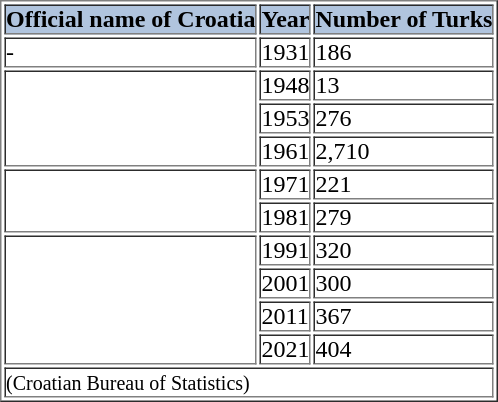<table class="toccolours sortable" border="1" cellpadding="0" cellpadding="5">
<tr bgcolor=#B0C4DE>
<th>Official name of Croatia</th>
<th>Year</th>
<th>Number of Turks</th>
</tr>
<tr>
<td>-</td>
<td>1931</td>
<td>186</td>
</tr>
<tr>
<td rowspan="3"></td>
<td>1948</td>
<td>13</td>
</tr>
<tr>
<td>1953</td>
<td>276</td>
</tr>
<tr>
<td>1961</td>
<td>2,710</td>
</tr>
<tr>
<td rowspan="2"></td>
<td>1971</td>
<td>221</td>
</tr>
<tr>
<td>1981</td>
<td>279</td>
</tr>
<tr>
<td rowspan="4"></td>
<td>1991</td>
<td>320</td>
</tr>
<tr>
<td>2001</td>
<td>300</td>
</tr>
<tr>
<td>2011</td>
<td>367</td>
</tr>
<tr>
<td>2021</td>
<td>404</td>
</tr>
<tr>
<td colspan=3><small>(Croatian Bureau of Statistics)</small></td>
</tr>
</table>
